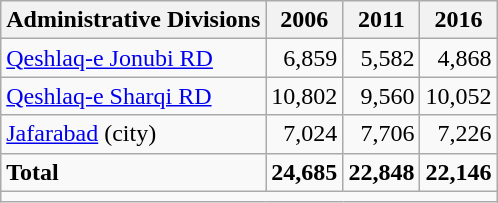<table class="wikitable">
<tr>
<th>Administrative Divisions</th>
<th>2006</th>
<th>2011</th>
<th>2016</th>
</tr>
<tr>
<td><a href='#'>Qeshlaq-e Jonubi RD</a></td>
<td style="text-align: right;">6,859</td>
<td style="text-align: right;">5,582</td>
<td style="text-align: right;">4,868</td>
</tr>
<tr>
<td><a href='#'>Qeshlaq-e Sharqi RD</a></td>
<td style="text-align: right;">10,802</td>
<td style="text-align: right;">9,560</td>
<td style="text-align: right;">10,052</td>
</tr>
<tr>
<td><a href='#'>Jafarabad</a> (city)</td>
<td style="text-align: right;">7,024</td>
<td style="text-align: right;">7,706</td>
<td style="text-align: right;">7,226</td>
</tr>
<tr>
<td><strong>Total</strong></td>
<td style="text-align: right;"><strong>24,685</strong></td>
<td style="text-align: right;"><strong>22,848</strong></td>
<td style="text-align: right;"><strong>22,146</strong></td>
</tr>
<tr>
<td colspan=4></td>
</tr>
</table>
